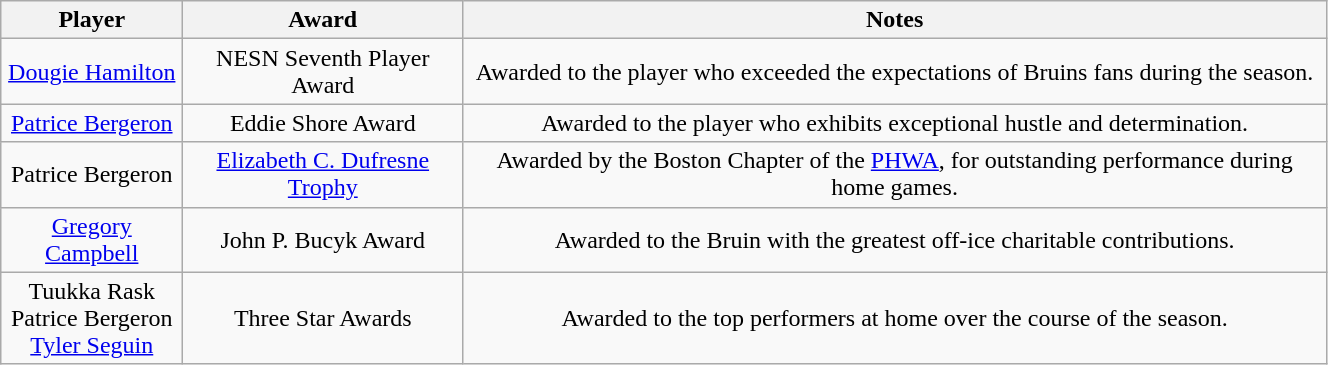<table class="wikitable" style="width:70%;">
<tr>
<th>Player</th>
<th>Award</th>
<th>Notes</th>
</tr>
<tr style="text-align:center;">
<td><a href='#'>Dougie Hamilton</a></td>
<td>NESN Seventh Player Award</td>
<td>Awarded to the player who exceeded the expectations of Bruins fans during the season.</td>
</tr>
<tr style="text-align:center;">
<td><a href='#'>Patrice Bergeron</a></td>
<td>Eddie Shore Award</td>
<td>Awarded to the player who exhibits exceptional hustle and determination.</td>
</tr>
<tr style="text-align:center;">
<td>Patrice Bergeron</td>
<td><a href='#'>Elizabeth C. Dufresne Trophy</a></td>
<td>Awarded by the Boston Chapter of the <a href='#'>PHWA</a>, for outstanding performance during home games.</td>
</tr>
<tr style="text-align:center;">
<td><a href='#'>Gregory Campbell</a></td>
<td>John P. Bucyk Award</td>
<td>Awarded to the Bruin with the greatest off-ice charitable contributions.</td>
</tr>
<tr style="text-align:center;">
<td>Tuukka Rask<br>Patrice Bergeron<br><a href='#'>Tyler Seguin</a></td>
<td>Three Star Awards</td>
<td>Awarded to the top performers at home over the course of the season.</td>
</tr>
</table>
